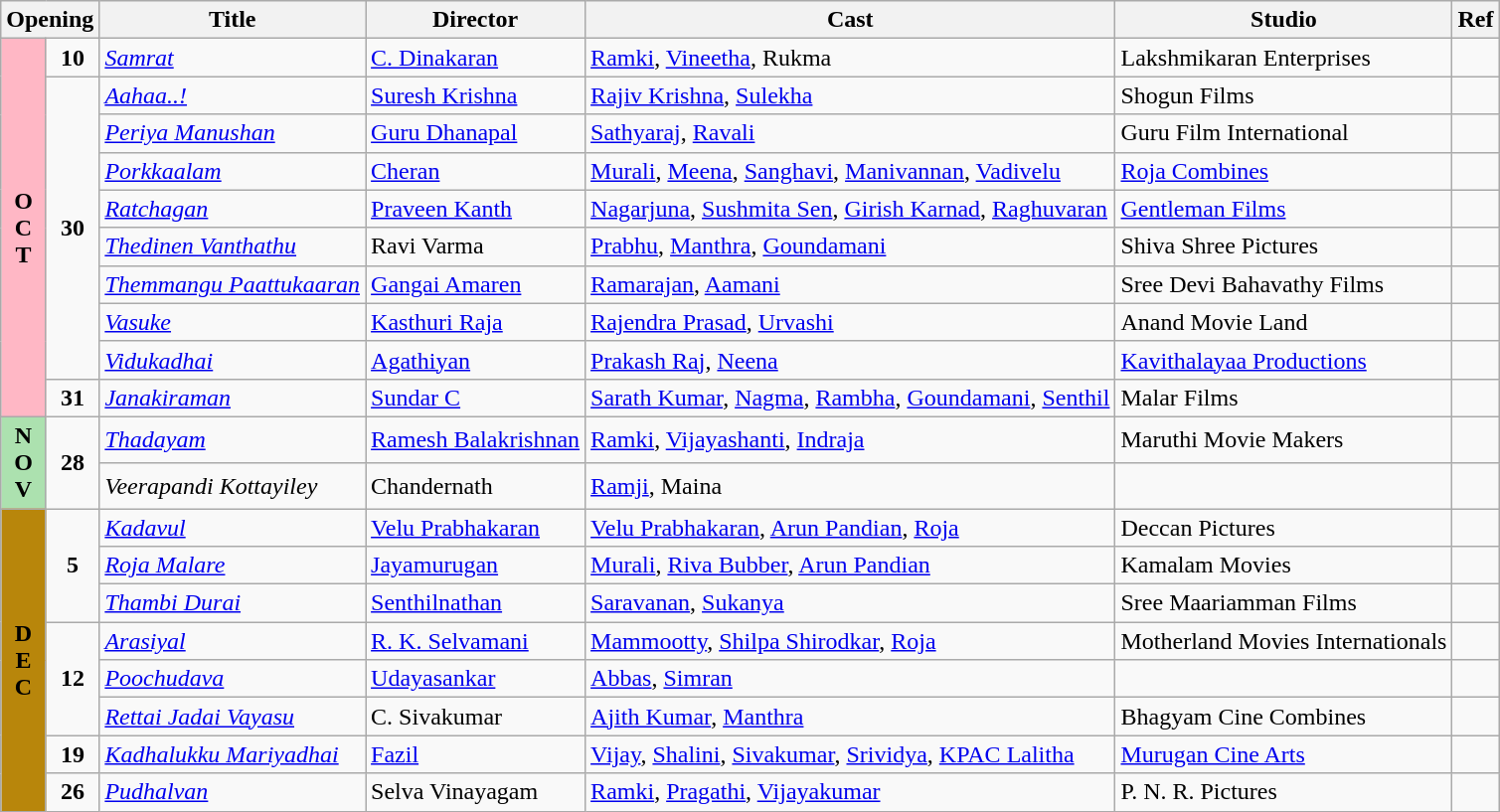<table class="wikitable">
<tr>
<th colspan="2">Opening</th>
<th>Title</th>
<th>Director</th>
<th>Cast</th>
<th>Studio</th>
<th>Ref</th>
</tr>
<tr October!>
<td rowspan="10" valign="center" align="center" style="background:#FFB7C5;"><strong>O<br>C<br>T</strong></td>
<td rowspan="1" align="center"><strong>10</strong></td>
<td><em><a href='#'>Samrat</a></em></td>
<td><a href='#'>C. Dinakaran</a></td>
<td><a href='#'>Ramki</a>, <a href='#'>Vineetha</a>, Rukma</td>
<td>Lakshmikaran Enterprises</td>
<td></td>
</tr>
<tr>
<td rowspan="8" align="center"><strong>30</strong></td>
<td><em><a href='#'>Aahaa..!</a></em></td>
<td><a href='#'>Suresh Krishna</a></td>
<td><a href='#'>Rajiv Krishna</a>, <a href='#'>Sulekha</a></td>
<td>Shogun Films</td>
<td></td>
</tr>
<tr>
<td><em><a href='#'>Periya Manushan</a></em></td>
<td><a href='#'>Guru Dhanapal</a></td>
<td><a href='#'>Sathyaraj</a>, <a href='#'>Ravali</a></td>
<td>Guru Film International</td>
<td></td>
</tr>
<tr>
<td><em><a href='#'>Porkkaalam</a></em></td>
<td><a href='#'>Cheran</a></td>
<td><a href='#'>Murali</a>, <a href='#'>Meena</a>, <a href='#'>Sanghavi</a>, <a href='#'>Manivannan</a>, <a href='#'>Vadivelu</a></td>
<td><a href='#'>Roja Combines</a></td>
<td></td>
</tr>
<tr>
<td><em><a href='#'>Ratchagan</a></em></td>
<td><a href='#'>Praveen Kanth</a></td>
<td><a href='#'>Nagarjuna</a>, <a href='#'>Sushmita Sen</a>, <a href='#'>Girish Karnad</a>, <a href='#'>Raghuvaran</a></td>
<td><a href='#'>Gentleman Films</a></td>
<td></td>
</tr>
<tr>
<td><em><a href='#'>Thedinen Vanthathu</a></em></td>
<td>Ravi Varma</td>
<td><a href='#'>Prabhu</a>, <a href='#'>Manthra</a>, <a href='#'>Goundamani</a></td>
<td>Shiva Shree Pictures</td>
<td></td>
</tr>
<tr>
<td><em><a href='#'>Themmangu Paattukaaran</a></em></td>
<td><a href='#'>Gangai Amaren</a></td>
<td><a href='#'>Ramarajan</a>, <a href='#'>Aamani</a></td>
<td>Sree Devi Bahavathy Films</td>
<td></td>
</tr>
<tr>
<td><em><a href='#'>Vasuke</a></em></td>
<td><a href='#'>Kasthuri Raja</a></td>
<td><a href='#'>Rajendra Prasad</a>, <a href='#'>Urvashi</a></td>
<td>Anand Movie Land</td>
<td></td>
</tr>
<tr>
<td><em><a href='#'>Vidukadhai</a></em></td>
<td><a href='#'>Agathiyan</a></td>
<td><a href='#'>Prakash Raj</a>, <a href='#'>Neena</a></td>
<td><a href='#'>Kavithalayaa Productions</a></td>
<td></td>
</tr>
<tr>
<td rowspan="1" align="center"><strong>31</strong></td>
<td><em><a href='#'>Janakiraman</a></em></td>
<td><a href='#'>Sundar C</a></td>
<td><a href='#'>Sarath Kumar</a>, <a href='#'>Nagma</a>, <a href='#'>Rambha</a>, <a href='#'>Goundamani</a>, <a href='#'>Senthil</a></td>
<td>Malar Films</td>
<td></td>
</tr>
<tr November!>
<td rowspan="2" valign="center" align="center" style="background:#ACE1AF;"><strong>N<br>O<br>V</strong></td>
<td rowspan="2" align="center"><strong>28</strong></td>
<td><em><a href='#'>Thadayam</a></em></td>
<td><a href='#'>Ramesh Balakrishnan</a></td>
<td><a href='#'>Ramki</a>, <a href='#'>Vijayashanti</a>, <a href='#'>Indraja</a></td>
<td>Maruthi Movie Makers</td>
<td></td>
</tr>
<tr>
<td><em>Veerapandi Kottayiley</em></td>
<td>Chandernath</td>
<td><a href='#'>Ramji</a>, Maina</td>
<td></td>
<td></td>
</tr>
<tr December!>
<td rowspan="8" valign="center" align="center" style="background:#B8860B;"><strong>D<br>E<br>C</strong></td>
<td rowspan="3" align="center"><strong>5</strong></td>
<td><em><a href='#'>Kadavul</a></em></td>
<td><a href='#'>Velu Prabhakaran</a></td>
<td><a href='#'>Velu Prabhakaran</a>, <a href='#'>Arun Pandian</a>, <a href='#'>Roja</a></td>
<td>Deccan Pictures</td>
<td></td>
</tr>
<tr>
<td><em><a href='#'>Roja Malare</a></em></td>
<td><a href='#'>Jayamurugan</a></td>
<td><a href='#'>Murali</a>, <a href='#'>Riva Bubber</a>, <a href='#'>Arun Pandian</a></td>
<td>Kamalam Movies</td>
<td></td>
</tr>
<tr>
<td><em><a href='#'>Thambi Durai</a></em></td>
<td><a href='#'>Senthilnathan</a></td>
<td><a href='#'>Saravanan</a>, <a href='#'>Sukanya</a></td>
<td>Sree Maariamman Films</td>
<td></td>
</tr>
<tr>
<td rowspan="3" align="center"><strong>12</strong></td>
<td><em><a href='#'>Arasiyal</a></em></td>
<td><a href='#'>R. K. Selvamani</a></td>
<td><a href='#'>Mammootty</a>, <a href='#'>Shilpa Shirodkar</a>, <a href='#'>Roja</a></td>
<td>Motherland Movies Internationals</td>
<td></td>
</tr>
<tr>
<td><em><a href='#'>Poochudava</a></em></td>
<td><a href='#'>Udayasankar</a></td>
<td><a href='#'>Abbas</a>, <a href='#'>Simran</a></td>
<td></td>
<td></td>
</tr>
<tr>
<td><em><a href='#'>Rettai Jadai Vayasu</a></em></td>
<td>C. Sivakumar</td>
<td><a href='#'>Ajith Kumar</a>, <a href='#'>Manthra</a></td>
<td>Bhagyam Cine Combines</td>
<td></td>
</tr>
<tr>
<td rowspan="1" align="center"><strong>19</strong></td>
<td><em><a href='#'>Kadhalukku Mariyadhai</a></em></td>
<td><a href='#'>Fazil</a></td>
<td><a href='#'>Vijay</a>, <a href='#'>Shalini</a>, <a href='#'>Sivakumar</a>, <a href='#'>Srividya</a>, <a href='#'>KPAC Lalitha</a></td>
<td><a href='#'>Murugan Cine Arts</a></td>
<td></td>
</tr>
<tr>
<td rowspan="1" align="center"><strong>26</strong></td>
<td><em><a href='#'>Pudhalvan</a></em></td>
<td>Selva Vinayagam</td>
<td><a href='#'>Ramki</a>, <a href='#'>Pragathi</a>, <a href='#'>Vijayakumar</a></td>
<td>P. N. R. Pictures</td>
<td></td>
</tr>
</table>
